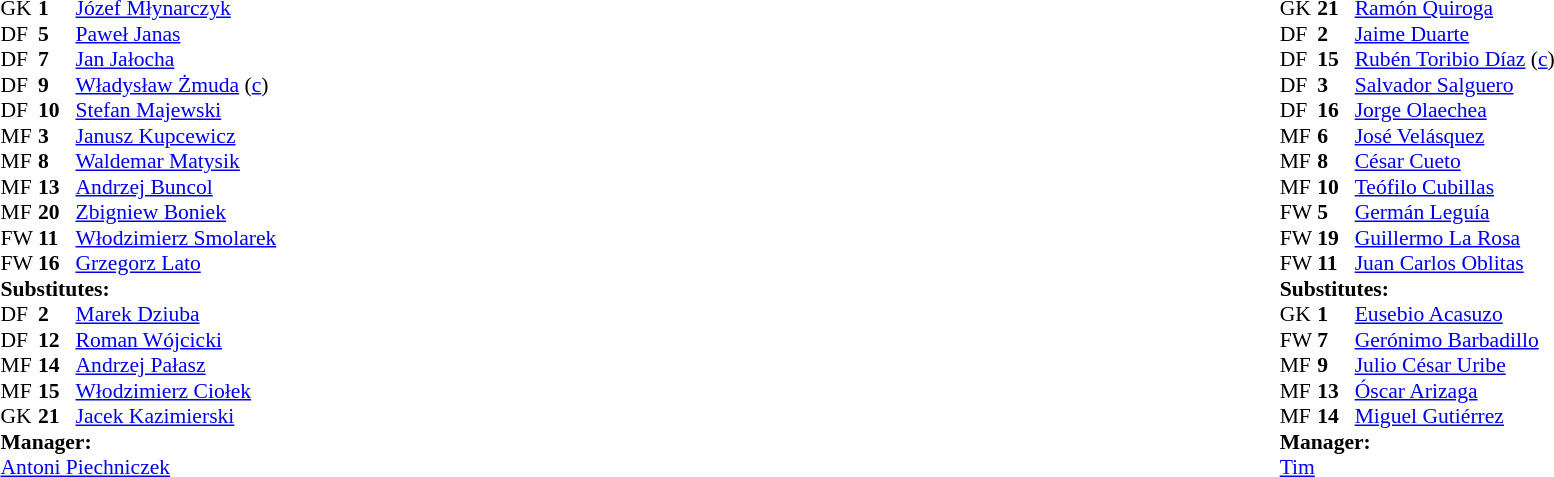<table width="100%">
<tr>
<td valign="top" width="50%"><br><table style="font-size: 90%" cellspacing="0" cellpadding="0">
<tr>
<th width="25"></th>
<th width="25"></th>
</tr>
<tr>
<td>GK</td>
<td><strong>1</strong></td>
<td><a href='#'>Józef Młynarczyk</a></td>
</tr>
<tr>
<td>DF</td>
<td><strong>5</strong></td>
<td><a href='#'>Paweł Janas</a></td>
</tr>
<tr>
<td>DF</td>
<td><strong>7</strong></td>
<td><a href='#'>Jan Jałocha</a></td>
<td></td>
<td></td>
</tr>
<tr>
<td>DF</td>
<td><strong>9</strong></td>
<td><a href='#'>Władysław Żmuda</a> (<a href='#'>c</a>)</td>
</tr>
<tr>
<td>DF</td>
<td><strong>10</strong></td>
<td><a href='#'>Stefan Majewski</a></td>
</tr>
<tr>
<td>MF</td>
<td><strong>3</strong></td>
<td><a href='#'>Janusz Kupcewicz</a></td>
</tr>
<tr>
<td>MF</td>
<td><strong>8</strong></td>
<td><a href='#'>Waldemar Matysik</a></td>
</tr>
<tr>
<td>MF</td>
<td><strong>13</strong></td>
<td><a href='#'>Andrzej Buncol</a></td>
</tr>
<tr>
<td>MF</td>
<td><strong>20</strong></td>
<td><a href='#'>Zbigniew Boniek</a></td>
</tr>
<tr>
<td>FW</td>
<td><strong>11</strong></td>
<td><a href='#'>Włodzimierz Smolarek</a></td>
<td></td>
<td></td>
</tr>
<tr>
<td>FW</td>
<td><strong>16</strong></td>
<td><a href='#'>Grzegorz Lato</a></td>
</tr>
<tr>
<td colspan=3><strong>Substitutes:</strong></td>
</tr>
<tr>
<td>DF</td>
<td><strong>2</strong></td>
<td><a href='#'>Marek Dziuba</a></td>
<td></td>
<td></td>
</tr>
<tr>
<td>DF</td>
<td><strong>12</strong></td>
<td><a href='#'>Roman Wójcicki</a></td>
</tr>
<tr>
<td>MF</td>
<td><strong>14</strong></td>
<td><a href='#'>Andrzej Pałasz</a></td>
</tr>
<tr>
<td>MF</td>
<td><strong>15</strong></td>
<td><a href='#'>Włodzimierz Ciołek</a></td>
<td></td>
<td></td>
</tr>
<tr>
<td>GK</td>
<td><strong>21</strong></td>
<td><a href='#'>Jacek Kazimierski</a></td>
</tr>
<tr>
<td colspan=3><strong>Manager:</strong></td>
</tr>
<tr>
<td colspan=3><a href='#'>Antoni Piechniczek</a></td>
</tr>
</table>
</td>
<td valign="top" width="50%"><br><table style="font-size: 90%" cellspacing="0" cellpadding="0" align="center">
<tr>
<th width=25></th>
<th width=25></th>
</tr>
<tr>
<td>GK</td>
<td><strong>21</strong></td>
<td><a href='#'>Ramón Quiroga</a></td>
</tr>
<tr>
<td>DF</td>
<td><strong>2</strong></td>
<td><a href='#'>Jaime Duarte</a></td>
</tr>
<tr>
<td>DF</td>
<td><strong>15</strong></td>
<td><a href='#'>Rubén Toribio Díaz</a> (<a href='#'>c</a>)</td>
</tr>
<tr>
<td>DF</td>
<td><strong>3</strong></td>
<td><a href='#'>Salvador Salguero</a></td>
</tr>
<tr>
<td>DF</td>
<td><strong>16</strong></td>
<td><a href='#'>Jorge Olaechea</a></td>
</tr>
<tr>
<td>MF</td>
<td><strong>6</strong></td>
<td><a href='#'>José Velásquez</a></td>
<td></td>
</tr>
<tr>
<td>MF</td>
<td><strong>8</strong></td>
<td><a href='#'>César Cueto</a></td>
</tr>
<tr>
<td>MF</td>
<td><strong>10</strong></td>
<td><a href='#'>Teófilo Cubillas</a></td>
<td></td>
<td></td>
</tr>
<tr>
<td>FW</td>
<td><strong>5</strong></td>
<td><a href='#'>Germán Leguía</a></td>
</tr>
<tr>
<td>FW</td>
<td><strong>19</strong></td>
<td><a href='#'>Guillermo La Rosa</a></td>
</tr>
<tr>
<td>FW</td>
<td><strong>11</strong></td>
<td><a href='#'>Juan Carlos Oblitas</a></td>
<td></td>
<td></td>
</tr>
<tr>
<td colspan=3><strong>Substitutes:</strong></td>
</tr>
<tr>
<td>GK</td>
<td><strong>1</strong></td>
<td><a href='#'>Eusebio Acasuzo</a></td>
</tr>
<tr>
<td>FW</td>
<td><strong>7</strong></td>
<td><a href='#'>Gerónimo Barbadillo</a></td>
<td></td>
<td></td>
</tr>
<tr>
<td>MF</td>
<td><strong>9</strong></td>
<td><a href='#'>Julio César Uribe</a></td>
<td></td>
<td></td>
</tr>
<tr>
<td>MF</td>
<td><strong>13</strong></td>
<td><a href='#'>Óscar Arizaga</a></td>
</tr>
<tr>
<td>MF</td>
<td><strong>14</strong></td>
<td><a href='#'>Miguel Gutiérrez</a></td>
</tr>
<tr>
<td colspan=3><strong>Manager:</strong></td>
</tr>
<tr>
<td colspan=3> <a href='#'>Tim</a></td>
</tr>
</table>
</td>
</tr>
</table>
